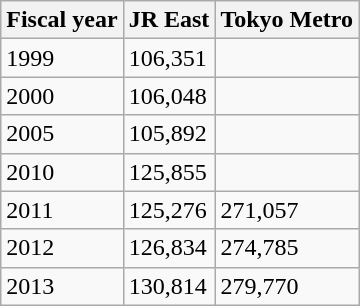<table class="wikitable">
<tr>
<th>Fiscal year</th>
<th>JR East</th>
<th>Tokyo Metro</th>
</tr>
<tr>
<td>1999</td>
<td>106,351</td>
<td></td>
</tr>
<tr>
<td>2000</td>
<td>106,048</td>
<td></td>
</tr>
<tr>
<td>2005</td>
<td>105,892</td>
<td></td>
</tr>
<tr>
<td>2010</td>
<td>125,855</td>
<td></td>
</tr>
<tr>
<td>2011</td>
<td>125,276</td>
<td>271,057</td>
</tr>
<tr>
<td>2012</td>
<td>126,834</td>
<td>274,785</td>
</tr>
<tr>
<td>2013</td>
<td>130,814</td>
<td>279,770</td>
</tr>
</table>
